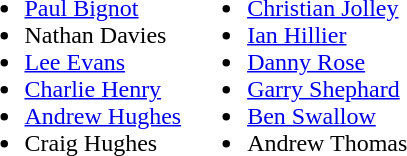<table>
<tr style="vertical-align: top;">
<td><br><ul><li> <a href='#'>Paul Bignot</a></li><li> Nathan Davies</li><li> <a href='#'>Lee Evans</a></li><li> <a href='#'>Charlie Henry</a></li><li> <a href='#'>Andrew Hughes</a></li><li> Craig Hughes</li></ul></td>
<td><br><ul><li> <a href='#'>Christian Jolley</a></li><li> <a href='#'>Ian Hillier</a></li><li> <a href='#'>Danny Rose</a></li><li> <a href='#'>Garry Shephard</a></li><li> <a href='#'>Ben Swallow</a></li><li> Andrew Thomas</li></ul></td>
</tr>
</table>
